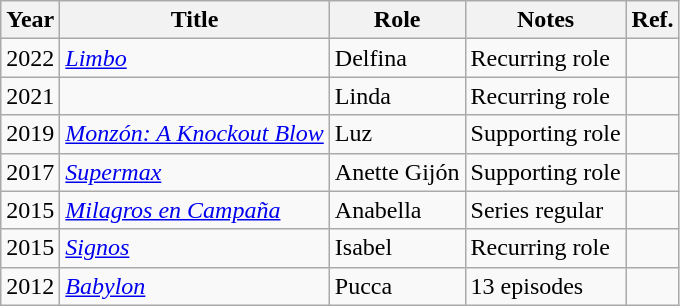<table class="wikitable" border="1">
<tr>
<th>Year</th>
<th>Title</th>
<th>Role</th>
<th>Notes</th>
<th>Ref.</th>
</tr>
<tr>
<td>2022</td>
<td><em><a href='#'>Limbo</a></em></td>
<td>Delfina</td>
<td>Recurring role</td>
<td></td>
</tr>
<tr>
<td>2021</td>
<td><em></em></td>
<td>Linda</td>
<td>Recurring role</td>
<td></td>
</tr>
<tr>
<td>2019</td>
<td><em><a href='#'>Monzón: A Knockout Blow</a></em></td>
<td>Luz</td>
<td>Supporting role</td>
<td></td>
</tr>
<tr>
<td>2017</td>
<td><em><a href='#'>Supermax</a></em></td>
<td>Anette Gijón</td>
<td>Supporting role</td>
<td></td>
</tr>
<tr>
<td>2015</td>
<td><em><a href='#'>Milagros en Campaña</a></em></td>
<td>Anabella</td>
<td>Series regular</td>
<td></td>
</tr>
<tr>
<td>2015</td>
<td><em><a href='#'>Signos</a></em></td>
<td>Isabel</td>
<td>Recurring role</td>
<td></td>
</tr>
<tr>
<td>2012</td>
<td><a href='#'><em>Babylon</em></a></td>
<td>Pucca</td>
<td>13 episodes</td>
<td></td>
</tr>
</table>
